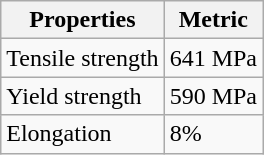<table class="wikitable">
<tr>
<th>Properties</th>
<th>Metric</th>
</tr>
<tr>
<td>Tensile strength</td>
<td>641 MPa</td>
</tr>
<tr>
<td>Yield strength</td>
<td>590 MPa</td>
</tr>
<tr>
<td>Elongation</td>
<td>8%</td>
</tr>
</table>
